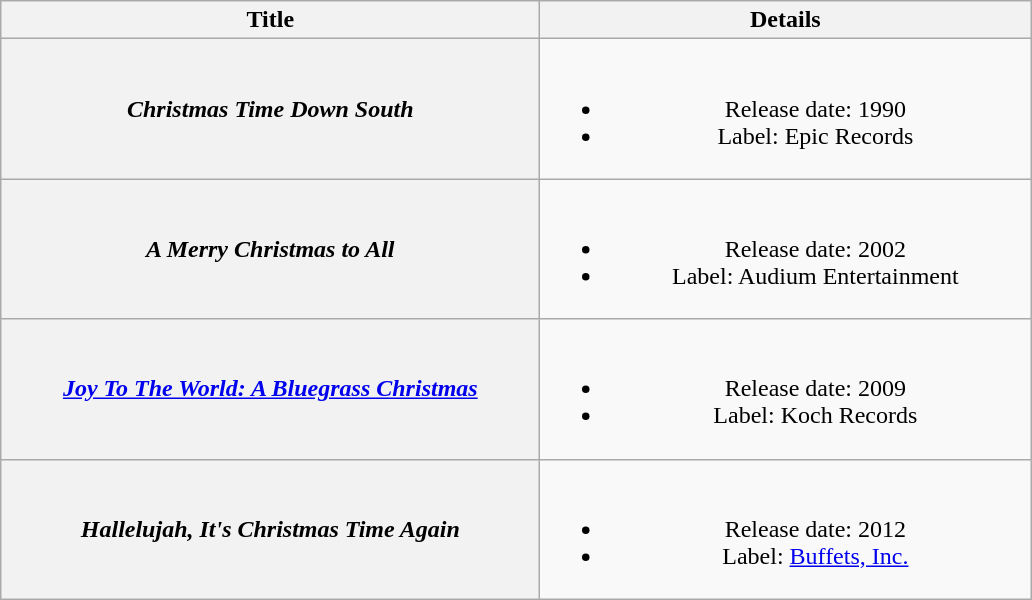<table class="wikitable plainrowheaders" style="text-align:center;">
<tr>
<th style="width:22em;">Title</th>
<th style="width:20em;">Details</th>
</tr>
<tr>
<th scope="row"><em>Christmas Time Down South</em></th>
<td><br><ul><li>Release date: 1990</li><li>Label: Epic Records</li></ul></td>
</tr>
<tr>
<th scope="row"><em>A Merry Christmas to All</em></th>
<td><br><ul><li>Release date: 2002</li><li>Label: Audium Entertainment</li></ul></td>
</tr>
<tr>
<th scope="row"><em><a href='#'>Joy To The World: A Bluegrass Christmas</a></em></th>
<td><br><ul><li>Release date: 2009</li><li>Label: Koch Records</li></ul></td>
</tr>
<tr>
<th scope="row"><em>Hallelujah, It's Christmas Time Again</em></th>
<td><br><ul><li>Release date: 2012</li><li>Label: <a href='#'>Buffets, Inc.</a></li></ul></td>
</tr>
</table>
